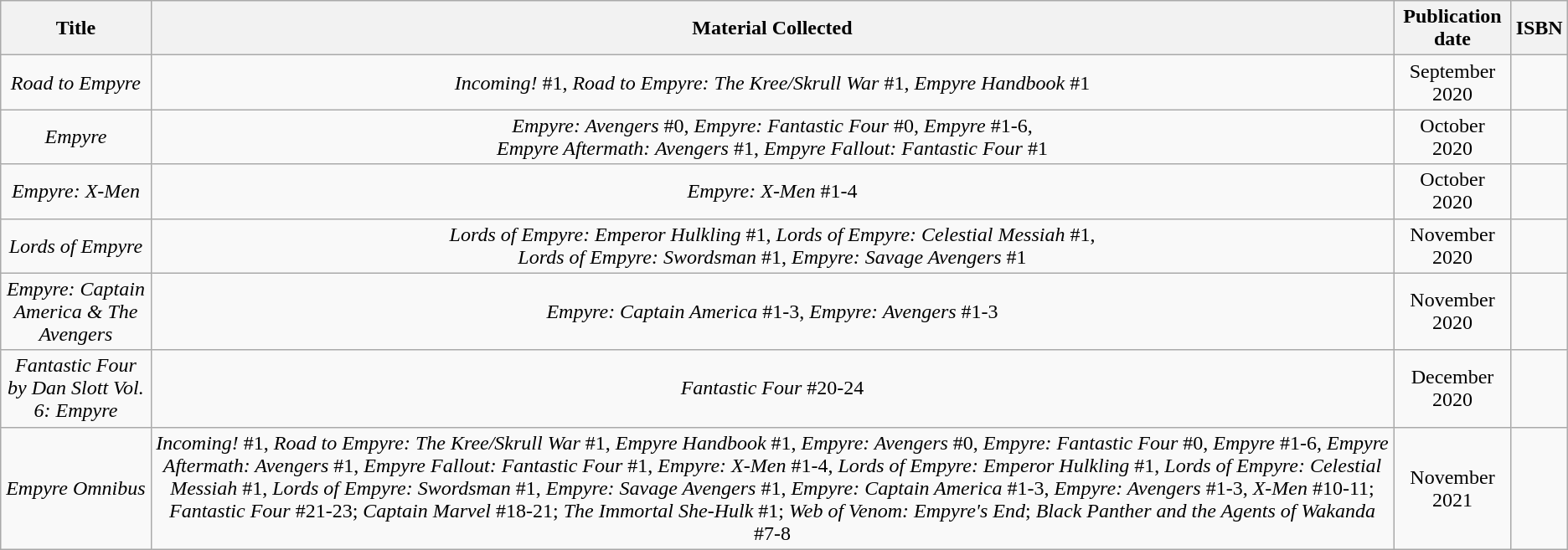<table class="wikitable" style="text-align:center;">
<tr>
<th scope="col">Title</th>
<th scope="col">Material Collected</th>
<th scope="col">Publication date</th>
<th scope="col">ISBN</th>
</tr>
<tr>
<td><em>Road to Empyre</em></td>
<td><em>Incoming!</em> #1, <em>Road to Empyre: The Kree/Skrull War</em> #1, <em>Empyre Handbook</em> #1</td>
<td>September 2020</td>
<td></td>
</tr>
<tr>
<td><em>Empyre</em></td>
<td><em>Empyre: Avengers</em> #0, <em>Empyre: Fantastic Four</em> #0, <em>Empyre</em> #1-6, <br> <em>Empyre Aftermath: Avengers</em> #1, <em>Empyre Fallout: Fantastic Four</em> #1</td>
<td>October 2020</td>
<td></td>
</tr>
<tr>
<td><em>Empyre: X-Men</em></td>
<td><em>Empyre: X-Men</em> #1-4</td>
<td>October 2020</td>
<td></td>
</tr>
<tr>
<td><em>Lords of Empyre</em></td>
<td><em>Lords of Empyre: Emperor Hulkling</em> #1, <em>Lords of Empyre: Celestial Messiah</em> #1, <br> <em>Lords of Empyre: Swordsman</em> #1, <em>Empyre: Savage Avengers</em> #1</td>
<td>November 2020</td>
<td></td>
</tr>
<tr>
<td><em>Empyre: Captain America & The Avengers</em></td>
<td><em>Empyre: Captain America</em> #1-3, <em>Empyre: Avengers</em> #1-3</td>
<td>November 2020</td>
<td></td>
</tr>
<tr>
<td><em>Fantastic Four by Dan Slott Vol. 6: Empyre</em></td>
<td><em>Fantastic Four</em> #20-24</td>
<td>December 2020</td>
<td></td>
</tr>
<tr>
<td><em>Empyre Omnibus</em></td>
<td><em>Incoming!</em> #1, <em>Road to Empyre: The Kree/Skrull War</em> #1, <em>Empyre Handbook</em> #1, <em>Empyre: Avengers</em> #0, <em>Empyre: Fantastic Four</em> #0, <em>Empyre</em> #1-6, <em>Empyre Aftermath: Avengers</em> #1, <em>Empyre Fallout: Fantastic Four</em> #1, <em>Empyre: X-Men</em> #1-4, <em>Lords of Empyre: Emperor Hulkling</em> #1, <em>Lords of Empyre: Celestial Messiah</em> #1, <em>Lords of Empyre: Swordsman</em> #1, <em>Empyre: Savage Avengers</em> #1, <em>Empyre: Captain America</em> #1-3, <em>Empyre: Avengers</em> #1-3, <em>X-Men</em> #10-11; <em>Fantastic Four</em> #21-23; <em>Captain Marvel</em> #18-21; <em>The Immortal She-Hulk</em> #1; <em>Web of Venom: Empyre's End</em>; <em>Black Panther and the Agents of Wakanda</em> #7-8</td>
<td>November 2021</td>
<td></td>
</tr>
</table>
